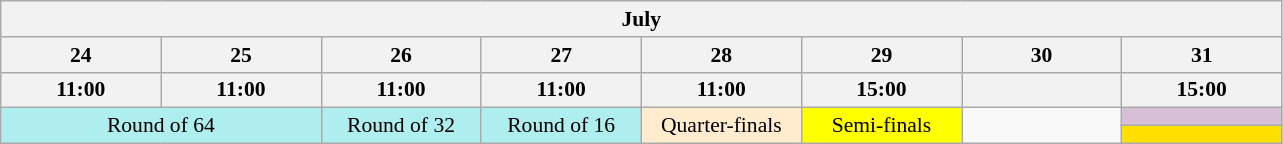<table class="wikitable" style="text-align: center; font-size: 90%;">
<tr>
<th colspan=8>July</th>
</tr>
<tr>
<th width=100>24</th>
<th width=100>25</th>
<th width=100>26</th>
<th width=100>27</th>
<th width=100>28</th>
<th width=100>29</th>
<th width=100>30</th>
<th width=100>31</th>
</tr>
<tr>
<th>11:00</th>
<th>11:00</th>
<th>11:00</th>
<th>11:00</th>
<th>11:00</th>
<th>15:00</th>
<th></th>
<th>15:00</th>
</tr>
<tr>
<td rowspan="2" colspan="2" bgcolor="#afeeee">Round of 64</td>
<td rowspan="2" bgcolor="#afeeee" w>Round of 32</td>
<td rowspan="2" bgcolor="#afeeee">Round of 16</td>
<td rowspan="2" bgcolor=#ffebcd>Quarter-finals</td>
<td rowspan="2" bgcolor=#FFFF00>Semi-finals</td>
<td rowspan="2"></td>
<td bgcolor=#D8BFD8></td>
</tr>
<tr>
<td bgcolor=#ffdf00></td>
</tr>
</table>
